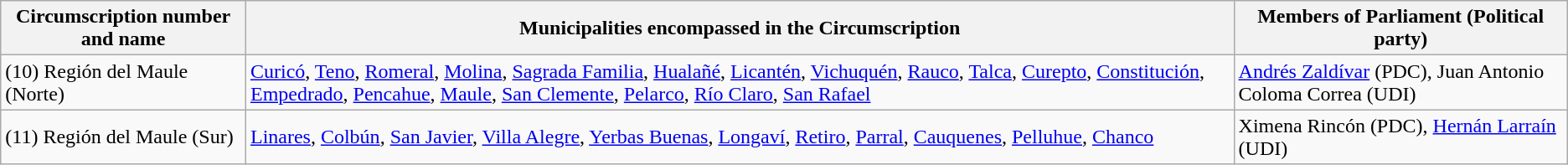<table class="wikitable">
<tr>
<th>Circumscription number and name</th>
<th>Municipalities encompassed in the Circumscription</th>
<th>Members of Parliament (Political party)</th>
</tr>
<tr>
<td>(10) Región del Maule (Norte)</td>
<td><a href='#'>Curicó</a>, <a href='#'>Teno</a>, <a href='#'>Romeral</a>, <a href='#'>Molina</a>, <a href='#'>Sagrada Familia</a>, <a href='#'>Hualañé</a>, <a href='#'>Licantén</a>, <a href='#'>Vichuquén</a>, <a href='#'>Rauco</a>, <a href='#'>Talca</a>, <a href='#'>Curepto</a>, <a href='#'>Constitución</a>, <a href='#'>Empedrado</a>, <a href='#'>Pencahue</a>, <a href='#'>Maule</a>, <a href='#'>San Clemente</a>, <a href='#'>Pelarco</a>, <a href='#'>Río Claro</a>, <a href='#'>San Rafael</a></td>
<td><a href='#'>Andrés Zaldívar</a> (PDC), Juan Antonio Coloma Correa (UDI)</td>
</tr>
<tr>
<td>(11) Región del Maule (Sur)</td>
<td><a href='#'>Linares</a>, <a href='#'>Colbún</a>, <a href='#'>San Javier</a>, <a href='#'>Villa Alegre</a>, <a href='#'>Yerbas Buenas</a>, <a href='#'>Longaví</a>, <a href='#'>Retiro</a>, <a href='#'>Parral</a>, <a href='#'>Cauquenes</a>, <a href='#'>Pelluhue</a>, <a href='#'>Chanco</a></td>
<td>Ximena Rincón (PDC), <a href='#'>Hernán Larraín</a> (UDI)</td>
</tr>
</table>
